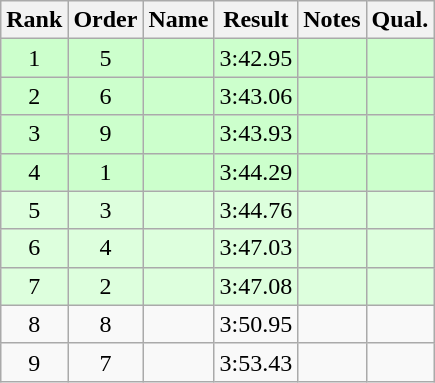<table class="wikitable sortable" style="text-align:center">
<tr>
<th>Rank</th>
<th>Order</th>
<th>Name</th>
<th>Result</th>
<th>Notes</th>
<th>Qual.</th>
</tr>
<tr bgcolor=ccffcc>
<td>1</td>
<td>5</td>
<td align="left"></td>
<td>3:42.95</td>
<td></td>
<td></td>
</tr>
<tr bgcolor=ccffcc>
<td>2</td>
<td>6</td>
<td align="left"></td>
<td>3:43.06</td>
<td></td>
<td></td>
</tr>
<tr bgcolor=ccffcc>
<td>3</td>
<td>9</td>
<td align="left"></td>
<td>3:43.93</td>
<td></td>
<td></td>
</tr>
<tr bgcolor=ccffcc>
<td>4</td>
<td>1</td>
<td align="left"></td>
<td>3:44.29</td>
<td></td>
<td></td>
</tr>
<tr bgcolor=ddffdd>
<td>5</td>
<td>3</td>
<td align="left"></td>
<td>3:44.76</td>
<td></td>
<td></td>
</tr>
<tr bgcolor=ddffdd>
<td>6</td>
<td>4</td>
<td align="left"></td>
<td>3:47.03</td>
<td></td>
<td></td>
</tr>
<tr bgcolor=ddffdd>
<td>7</td>
<td>2</td>
<td align="left"></td>
<td>3:47.08</td>
<td></td>
<td></td>
</tr>
<tr>
<td>8</td>
<td>8</td>
<td align="left"></td>
<td>3:50.95</td>
<td></td>
<td></td>
</tr>
<tr>
<td>9</td>
<td>7</td>
<td align="left"></td>
<td>3:53.43</td>
<td></td>
<td></td>
</tr>
</table>
